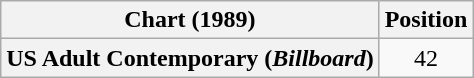<table class="wikitable plainrowheaders" style="text-align:center">
<tr>
<th scope="col">Chart (1989)</th>
<th scope="col">Position</th>
</tr>
<tr>
<th scope="row">US Adult Contemporary (<em>Billboard</em>)</th>
<td>42</td>
</tr>
</table>
